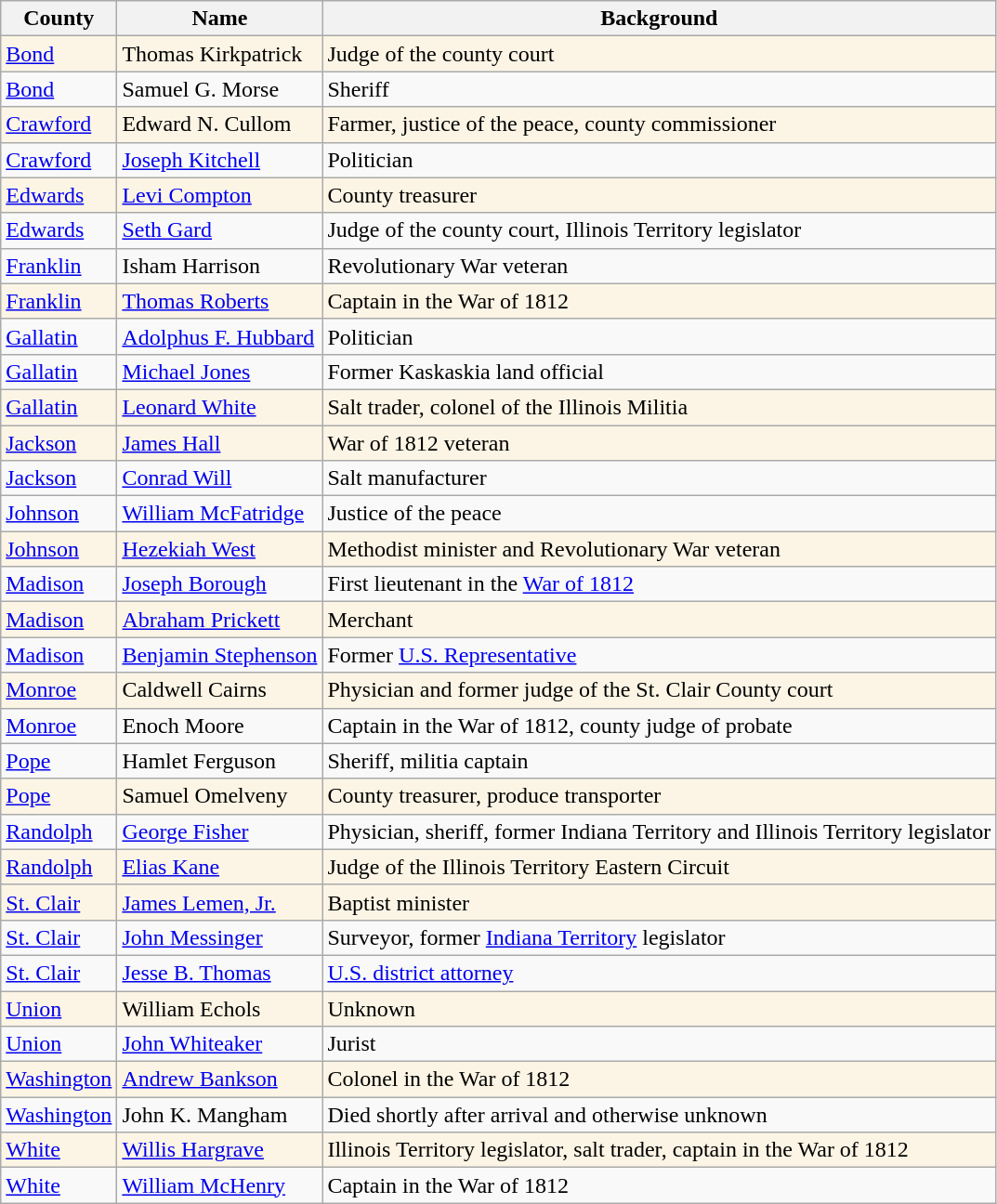<table class = "wikitable">
<tr>
<th>County</th>
<th>Name</th>
<th>Background</th>
</tr>
<tr bgcolor="#FCF5E5">
<td><a href='#'>Bond</a></td>
<td>Thomas Kirkpatrick</td>
<td>Judge of the county court</td>
</tr>
<tr>
<td><a href='#'>Bond</a></td>
<td>Samuel G. Morse</td>
<td>Sheriff</td>
</tr>
<tr bgcolor="#FCF5E5">
<td><a href='#'>Crawford</a></td>
<td>Edward N. Cullom</td>
<td>Farmer, justice of the peace, county commissioner</td>
</tr>
<tr>
<td><a href='#'>Crawford</a></td>
<td><a href='#'>Joseph Kitchell</a></td>
<td>Politician</td>
</tr>
<tr bgcolor="#FCF5E5">
<td><a href='#'>Edwards</a></td>
<td><a href='#'>Levi Compton</a></td>
<td>County treasurer</td>
</tr>
<tr>
<td><a href='#'>Edwards</a></td>
<td><a href='#'>Seth Gard</a></td>
<td>Judge of the county court, Illinois Territory legislator</td>
</tr>
<tr>
<td><a href='#'>Franklin</a></td>
<td>Isham Harrison</td>
<td>Revolutionary War veteran</td>
</tr>
<tr bgcolor="#FCF5E5">
<td><a href='#'>Franklin</a></td>
<td><a href='#'>Thomas Roberts</a></td>
<td>Captain in the War of 1812</td>
</tr>
<tr>
<td><a href='#'>Gallatin</a></td>
<td><a href='#'>Adolphus F. Hubbard</a></td>
<td>Politician</td>
</tr>
<tr>
<td><a href='#'>Gallatin</a></td>
<td><a href='#'>Michael Jones</a></td>
<td>Former Kaskaskia land official</td>
</tr>
<tr bgcolor="#FCF5E5">
<td><a href='#'>Gallatin</a></td>
<td><a href='#'>Leonard White</a></td>
<td>Salt trader, colonel of the Illinois Militia</td>
</tr>
<tr bgcolor="#FCF5E5">
<td><a href='#'>Jackson</a></td>
<td><a href='#'>James Hall</a></td>
<td>War of 1812 veteran</td>
</tr>
<tr>
<td><a href='#'>Jackson</a></td>
<td><a href='#'>Conrad Will</a></td>
<td>Salt manufacturer</td>
</tr>
<tr>
<td><a href='#'>Johnson</a></td>
<td><a href='#'>William McFatridge</a></td>
<td>Justice of the peace</td>
</tr>
<tr bgcolor="#FCF5E5">
<td><a href='#'>Johnson</a></td>
<td><a href='#'>Hezekiah West</a></td>
<td>Methodist minister and Revolutionary War veteran</td>
</tr>
<tr>
<td><a href='#'>Madison</a></td>
<td><a href='#'>Joseph Borough</a></td>
<td>First lieutenant in the <a href='#'>War of 1812</a></td>
</tr>
<tr bgcolor="#FCF5E5">
<td><a href='#'>Madison</a></td>
<td><a href='#'>Abraham Prickett</a></td>
<td>Merchant</td>
</tr>
<tr>
<td><a href='#'>Madison</a></td>
<td><a href='#'>Benjamin Stephenson</a></td>
<td>Former <a href='#'>U.S. Representative</a></td>
</tr>
<tr bgcolor="#FCF5E5">
<td><a href='#'>Monroe</a></td>
<td>Caldwell Cairns</td>
<td>Physician and former judge of the St. Clair County court</td>
</tr>
<tr>
<td><a href='#'>Monroe</a></td>
<td>Enoch Moore</td>
<td>Captain in the War of 1812, county judge of probate</td>
</tr>
<tr>
<td><a href='#'>Pope</a></td>
<td>Hamlet Ferguson</td>
<td>Sheriff, militia captain</td>
</tr>
<tr bgcolor="#FCF5E5">
<td><a href='#'>Pope</a></td>
<td>Samuel Omelveny</td>
<td>County treasurer, produce transporter</td>
</tr>
<tr>
<td><a href='#'>Randolph</a></td>
<td><a href='#'>George Fisher</a></td>
<td>Physician, sheriff, former Indiana Territory and Illinois Territory legislator</td>
</tr>
<tr bgcolor="#FCF5E5">
<td><a href='#'>Randolph</a></td>
<td><a href='#'>Elias Kane</a></td>
<td>Judge of the Illinois Territory Eastern Circuit</td>
</tr>
<tr bgcolor="#FCF5E5">
<td><a href='#'>St. Clair</a></td>
<td><a href='#'>James Lemen, Jr.</a></td>
<td>Baptist minister</td>
</tr>
<tr>
<td><a href='#'>St. Clair</a></td>
<td><a href='#'>John Messinger</a></td>
<td>Surveyor, former <a href='#'>Indiana Territory</a> legislator</td>
</tr>
<tr>
<td><a href='#'>St. Clair</a></td>
<td><a href='#'>Jesse B. Thomas</a></td>
<td><a href='#'>U.S. district attorney</a></td>
</tr>
<tr bgcolor="#FCF5E5">
<td><a href='#'>Union</a></td>
<td>William Echols</td>
<td>Unknown</td>
</tr>
<tr>
<td><a href='#'>Union</a></td>
<td><a href='#'>John Whiteaker</a></td>
<td>Jurist</td>
</tr>
<tr bgcolor ="#FCF5E5">
<td><a href='#'>Washington</a></td>
<td><a href='#'>Andrew Bankson</a></td>
<td>Colonel in the War of 1812</td>
</tr>
<tr>
<td><a href='#'>Washington</a></td>
<td>John K. Mangham</td>
<td>Died shortly after arrival and otherwise unknown</td>
</tr>
<tr bgcolor="#FCF5E5">
<td><a href='#'>White</a></td>
<td><a href='#'>Willis Hargrave</a></td>
<td>Illinois Territory legislator, salt trader, captain in the War of 1812</td>
</tr>
<tr>
<td><a href='#'>White</a></td>
<td><a href='#'>William McHenry</a></td>
<td>Captain in the War of 1812</td>
</tr>
</table>
